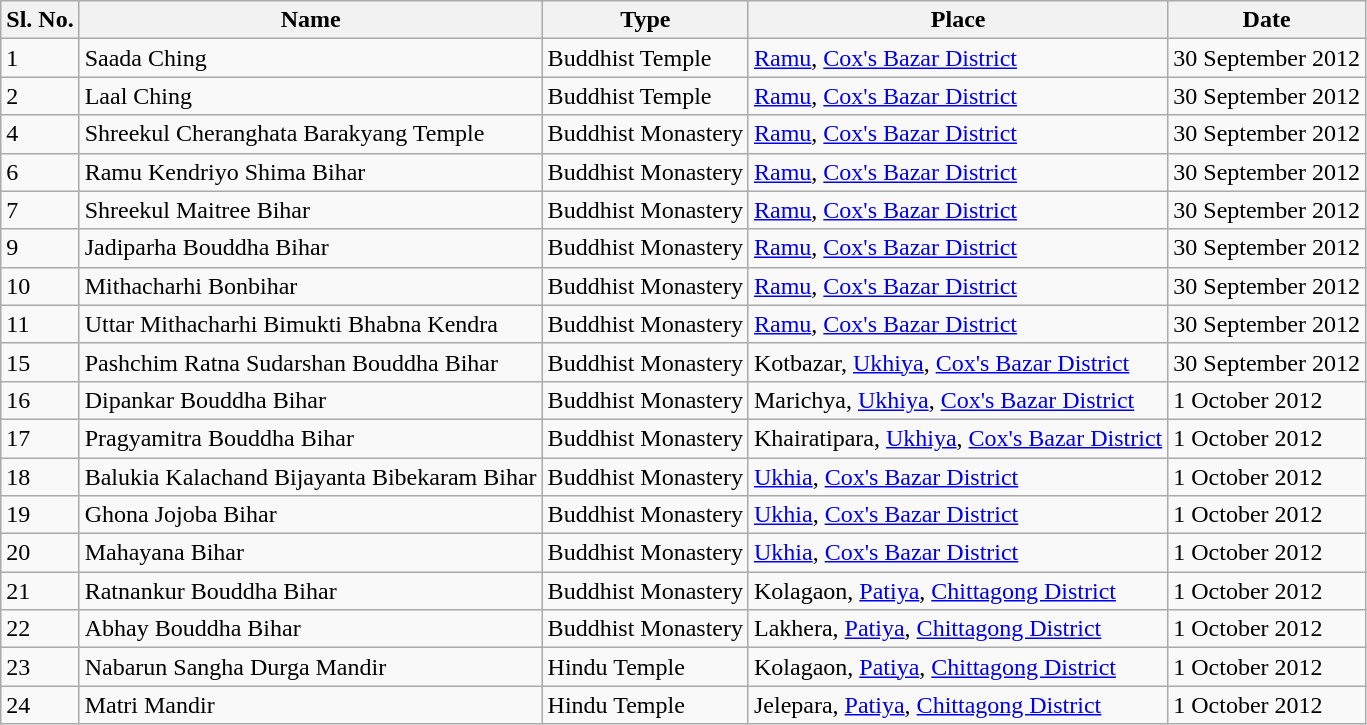<table class="wikitable sortable">
<tr>
<th>Sl. No.</th>
<th>Name</th>
<th>Type</th>
<th>Place</th>
<th>Date</th>
</tr>
<tr>
<td>1</td>
<td>Saada Ching</td>
<td>Buddhist Temple</td>
<td><a href='#'>Ramu</a>, <a href='#'>Cox's Bazar District</a></td>
<td>30 September 2012</td>
</tr>
<tr>
<td>2</td>
<td>Laal Ching</td>
<td>Buddhist Temple</td>
<td><a href='#'>Ramu</a>, <a href='#'>Cox's Bazar District</a></td>
<td>30 September 2012</td>
</tr>
<tr>
<td>4</td>
<td>Shreekul Cheranghata Barakyang Temple</td>
<td>Buddhist Monastery</td>
<td><a href='#'>Ramu</a>, <a href='#'>Cox's Bazar District</a></td>
<td>30 September 2012</td>
</tr>
<tr>
<td>6</td>
<td>Ramu Kendriyo Shima Bihar</td>
<td>Buddhist Monastery</td>
<td><a href='#'>Ramu</a>, <a href='#'>Cox's Bazar District</a></td>
<td>30 September 2012</td>
</tr>
<tr>
<td>7</td>
<td>Shreekul Maitree Bihar</td>
<td>Buddhist Monastery</td>
<td><a href='#'>Ramu</a>, <a href='#'>Cox's Bazar District</a></td>
<td>30 September 2012</td>
</tr>
<tr>
<td>9</td>
<td>Jadiparha Bouddha Bihar</td>
<td>Buddhist Monastery</td>
<td><a href='#'>Ramu</a>, <a href='#'>Cox's Bazar District</a></td>
<td>30 September 2012</td>
</tr>
<tr>
<td>10</td>
<td>Mithacharhi Bonbihar</td>
<td>Buddhist Monastery</td>
<td><a href='#'>Ramu</a>, <a href='#'>Cox's Bazar District</a></td>
<td>30 September 2012</td>
</tr>
<tr>
<td>11</td>
<td>Uttar Mithacharhi Bimukti Bhabna Kendra</td>
<td>Buddhist Monastery</td>
<td><a href='#'>Ramu</a>, <a href='#'>Cox's Bazar District</a></td>
<td>30 September 2012</td>
</tr>
<tr>
<td>15</td>
<td>Pashchim Ratna Sudarshan Bouddha Bihar</td>
<td>Buddhist Monastery</td>
<td>Kotbazar, <a href='#'>Ukhiya</a>, <a href='#'>Cox's Bazar District</a></td>
<td>30 September 2012</td>
</tr>
<tr>
<td>16</td>
<td>Dipankar Bouddha Bihar</td>
<td>Buddhist Monastery</td>
<td>Marichya, <a href='#'>Ukhiya</a>, <a href='#'>Cox's Bazar District</a></td>
<td>1 October 2012</td>
</tr>
<tr>
<td>17</td>
<td>Pragyamitra Bouddha Bihar</td>
<td>Buddhist Monastery</td>
<td>Khairatipara, <a href='#'>Ukhiya</a>, <a href='#'>Cox's Bazar District</a></td>
<td>1 October 2012</td>
</tr>
<tr>
<td>18</td>
<td>Balukia Kalachand Bijayanta Bibekaram Bihar</td>
<td>Buddhist Monastery</td>
<td><a href='#'>Ukhia</a>, <a href='#'>Cox's Bazar District</a></td>
<td>1 October 2012</td>
</tr>
<tr>
<td>19</td>
<td>Ghona Jojoba Bihar</td>
<td>Buddhist Monastery</td>
<td><a href='#'>Ukhia</a>, <a href='#'>Cox's Bazar District</a></td>
<td>1 October 2012</td>
</tr>
<tr>
<td>20</td>
<td>Mahayana Bihar</td>
<td>Buddhist Monastery</td>
<td><a href='#'>Ukhia</a>, <a href='#'>Cox's Bazar District</a></td>
<td>1 October 2012</td>
</tr>
<tr>
<td>21</td>
<td>Ratnankur Bouddha Bihar</td>
<td>Buddhist Monastery</td>
<td>Kolagaon, <a href='#'>Patiya</a>, <a href='#'>Chittagong District</a></td>
<td>1 October 2012</td>
</tr>
<tr>
<td>22</td>
<td>Abhay Bouddha Bihar</td>
<td>Buddhist Monastery</td>
<td>Lakhera, <a href='#'>Patiya</a>, <a href='#'>Chittagong District</a></td>
<td>1 October 2012</td>
</tr>
<tr>
<td>23</td>
<td>Nabarun Sangha Durga Mandir</td>
<td>Hindu Temple</td>
<td>Kolagaon, <a href='#'>Patiya</a>, <a href='#'>Chittagong District</a></td>
<td>1 October 2012</td>
</tr>
<tr>
<td>24</td>
<td>Matri Mandir</td>
<td>Hindu Temple</td>
<td>Jelepara, <a href='#'>Patiya</a>, <a href='#'>Chittagong District</a></td>
<td>1 October 2012</td>
</tr>
</table>
